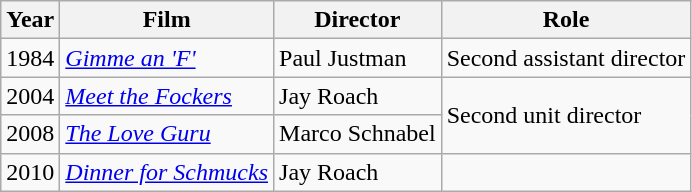<table class="wikitable">
<tr>
<th>Year</th>
<th>Film</th>
<th>Director</th>
<th>Role</th>
</tr>
<tr>
<td>1984</td>
<td><em><a href='#'>Gimme an 'F'</a></em></td>
<td>Paul Justman</td>
<td>Second assistant director</td>
</tr>
<tr>
<td>2004</td>
<td><em><a href='#'>Meet the Fockers</a></em></td>
<td>Jay Roach</td>
<td rowspan=2>Second unit director</td>
</tr>
<tr>
<td>2008</td>
<td><em><a href='#'>The Love Guru</a></em></td>
<td>Marco Schnabel</td>
</tr>
<tr>
<td>2010</td>
<td><em><a href='#'>Dinner for Schmucks</a></em></td>
<td>Jay Roach</td>
<td></td>
</tr>
</table>
